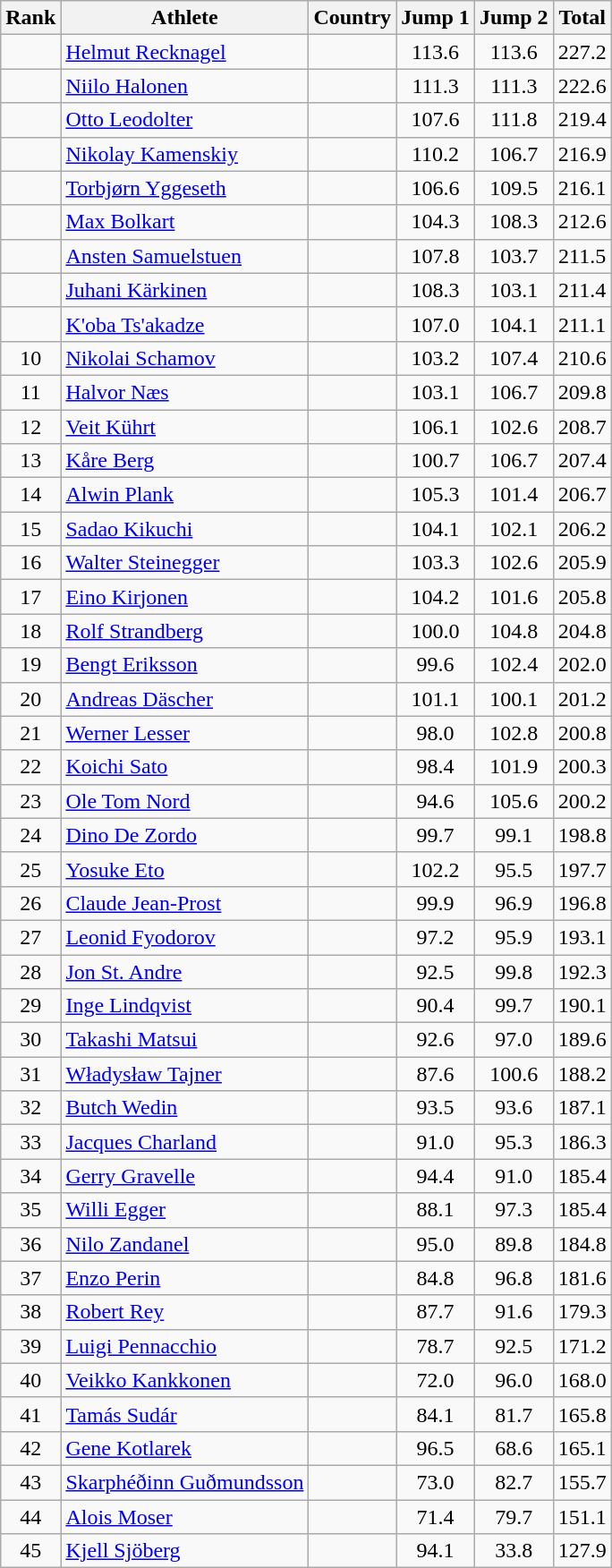<table class="wikitable sortable" style="text-align:center">
<tr>
<th>Rank</th>
<th>Athlete</th>
<th>Country</th>
<th>Jump 1</th>
<th>Jump 2</th>
<th>Total</th>
</tr>
<tr>
<td></td>
<td align=left><a href='#'>Helmut Recknagel</a></td>
<td align=left></td>
<td>113.6</td>
<td>113.6</td>
<td>227.2</td>
</tr>
<tr>
<td></td>
<td align=left><a href='#'>Niilo Halonen</a></td>
<td align=left></td>
<td>111.3</td>
<td>111.3</td>
<td>222.6</td>
</tr>
<tr>
<td></td>
<td align=left><a href='#'>Otto Leodolter</a></td>
<td align=left></td>
<td>107.6</td>
<td>111.8</td>
<td>219.4</td>
</tr>
<tr>
<td></td>
<td align=left><a href='#'>Nikolay Kamenskiy</a></td>
<td align=left></td>
<td>110.2</td>
<td>106.7</td>
<td>216.9</td>
</tr>
<tr>
<td></td>
<td align=left><a href='#'>Torbjørn Yggeseth</a></td>
<td align=left></td>
<td>106.6</td>
<td>109.5</td>
<td>216.1</td>
</tr>
<tr>
<td></td>
<td align=left><a href='#'>Max Bolkart</a></td>
<td align=left></td>
<td>104.3</td>
<td>108.3</td>
<td>212.6</td>
</tr>
<tr>
<td></td>
<td align=left><a href='#'>Ansten Samuelstuen</a></td>
<td align=left></td>
<td>107.8</td>
<td>103.7</td>
<td>211.5</td>
</tr>
<tr>
<td></td>
<td align=left><a href='#'>Juhani Kärkinen</a></td>
<td align=left></td>
<td>108.3</td>
<td>103.1</td>
<td>211.4</td>
</tr>
<tr>
<td></td>
<td align=left><a href='#'>K'oba Ts'akadze</a></td>
<td align=left></td>
<td>107.0</td>
<td>104.1</td>
<td>211.1</td>
</tr>
<tr>
<td>10</td>
<td align=left><a href='#'>Nikolai Schamov</a></td>
<td align=left></td>
<td>103.2</td>
<td>107.4</td>
<td>210.6</td>
</tr>
<tr>
<td>11</td>
<td align=left><a href='#'>Halvor Næs</a></td>
<td align=left></td>
<td>103.1</td>
<td>106.7</td>
<td>209.8</td>
</tr>
<tr>
<td>12</td>
<td align=left><a href='#'>Veit Kührt</a></td>
<td align=left></td>
<td>106.1</td>
<td>102.6</td>
<td>208.7</td>
</tr>
<tr>
<td>13</td>
<td align=left><a href='#'>Kåre Berg</a></td>
<td align=left></td>
<td>100.7</td>
<td>106.7</td>
<td>207.4</td>
</tr>
<tr>
<td>14</td>
<td align=left><a href='#'>Alwin Plank</a></td>
<td align=left></td>
<td>105.3</td>
<td>101.4</td>
<td>206.7</td>
</tr>
<tr>
<td>15</td>
<td align=left><a href='#'>Sadao Kikuchi</a></td>
<td align=left></td>
<td>104.1</td>
<td>102.1</td>
<td>206.2</td>
</tr>
<tr>
<td>16</td>
<td align=left><a href='#'>Walter Steinegger</a></td>
<td align=left></td>
<td>103.3</td>
<td>102.6</td>
<td>205.9</td>
</tr>
<tr>
<td>17</td>
<td align=left><a href='#'>Eino Kirjonen</a></td>
<td align=left></td>
<td>104.2</td>
<td>101.6</td>
<td>205.8</td>
</tr>
<tr>
<td>18</td>
<td align=left><a href='#'>Rolf Strandberg</a></td>
<td align=left></td>
<td>100.0</td>
<td>104.8</td>
<td>204.8</td>
</tr>
<tr>
<td>19</td>
<td align=left><a href='#'>Bengt Eriksson</a></td>
<td align=left></td>
<td>99.6</td>
<td>102.4</td>
<td>202.0</td>
</tr>
<tr>
<td>20</td>
<td align=left><a href='#'>Andreas Däscher</a></td>
<td align=left></td>
<td>101.1</td>
<td>100.1</td>
<td>201.2</td>
</tr>
<tr>
<td>21</td>
<td align=left><a href='#'>Werner Lesser</a></td>
<td align=left></td>
<td>98.0</td>
<td>102.8</td>
<td>200.8</td>
</tr>
<tr>
<td>22</td>
<td align=left><a href='#'>Koichi Sato</a></td>
<td align=left></td>
<td>98.4</td>
<td>101.9</td>
<td>200.3</td>
</tr>
<tr>
<td>23</td>
<td align=left><a href='#'>Ole Tom Nord</a></td>
<td align=left></td>
<td>94.6</td>
<td>105.6</td>
<td>200.2</td>
</tr>
<tr>
<td>24</td>
<td align=left><a href='#'>Dino De Zordo</a></td>
<td align=left></td>
<td>99.7</td>
<td>99.1</td>
<td>198.8</td>
</tr>
<tr>
<td>25</td>
<td align=left><a href='#'>Yosuke Eto</a></td>
<td align=left></td>
<td>102.2</td>
<td>95.5</td>
<td>197.7</td>
</tr>
<tr>
<td>26</td>
<td align=left><a href='#'>Claude Jean-Prost</a></td>
<td align=left></td>
<td>99.9</td>
<td>96.9</td>
<td>196.8</td>
</tr>
<tr>
<td>27</td>
<td align=left><a href='#'>Leonid Fyodorov</a></td>
<td align=left></td>
<td>97.2</td>
<td>95.9</td>
<td>193.1</td>
</tr>
<tr>
<td>28</td>
<td align=left><a href='#'>Jon St. Andre</a></td>
<td align=left></td>
<td>92.5</td>
<td>99.8</td>
<td>192.3</td>
</tr>
<tr>
<td>29</td>
<td align=left><a href='#'>Inge Lindqvist</a></td>
<td align=left></td>
<td>90.4</td>
<td>99.7</td>
<td>190.1</td>
</tr>
<tr>
<td>30</td>
<td align=left><a href='#'>Takashi Matsui</a></td>
<td align=left></td>
<td>92.6</td>
<td>97.0</td>
<td>189.6</td>
</tr>
<tr>
<td>31</td>
<td align=left><a href='#'>Władysław Tajner</a></td>
<td align=left></td>
<td>87.6</td>
<td>100.6</td>
<td>188.2</td>
</tr>
<tr>
<td>32</td>
<td align=left><a href='#'>Butch Wedin</a></td>
<td align=left></td>
<td>93.5</td>
<td>93.6</td>
<td>187.1</td>
</tr>
<tr>
<td>33</td>
<td align=left><a href='#'>Jacques Charland</a></td>
<td align=left></td>
<td>91.0</td>
<td>95.3</td>
<td>186.3</td>
</tr>
<tr>
<td>34</td>
<td align=left><a href='#'>Gerry Gravelle</a></td>
<td align=left></td>
<td>94.4</td>
<td>91.0</td>
<td>185.4</td>
</tr>
<tr>
<td>35</td>
<td align=left><a href='#'>Willi Egger</a></td>
<td align=left></td>
<td>88.1</td>
<td>97.3</td>
<td>185.4</td>
</tr>
<tr>
<td>36</td>
<td align=left><a href='#'>Nilo Zandanel</a></td>
<td align=left></td>
<td>95.0</td>
<td>89.8</td>
<td>184.8</td>
</tr>
<tr>
<td>37</td>
<td align=left><a href='#'>Enzo Perin</a></td>
<td align=left></td>
<td>84.8</td>
<td>96.8</td>
<td>181.6</td>
</tr>
<tr>
<td>38</td>
<td align=left><a href='#'>Robert Rey</a></td>
<td align=left></td>
<td>87.7</td>
<td>91.6</td>
<td>179.3</td>
</tr>
<tr>
<td>39</td>
<td align=left><a href='#'>Luigi Pennacchio</a></td>
<td align=left></td>
<td>78.7</td>
<td>92.5</td>
<td>171.2</td>
</tr>
<tr>
<td>40</td>
<td align=left><a href='#'>Veikko Kankkonen</a></td>
<td align=left></td>
<td>72.0</td>
<td>96.0</td>
<td>168.0</td>
</tr>
<tr>
<td>41</td>
<td align=left><a href='#'>Tamás Sudár</a></td>
<td align=left></td>
<td>84.1</td>
<td>81.7</td>
<td>165.8</td>
</tr>
<tr>
<td>42</td>
<td align=left><a href='#'>Gene Kotlarek</a></td>
<td align=left></td>
<td>96.5</td>
<td>68.6</td>
<td>165.1</td>
</tr>
<tr>
<td>43</td>
<td align=left><a href='#'>Skarphéðinn Guðmundsson</a></td>
<td align=left></td>
<td>73.0</td>
<td>82.7</td>
<td>155.7</td>
</tr>
<tr>
<td>44</td>
<td align=left><a href='#'>Alois Moser</a></td>
<td align=left></td>
<td>71.4</td>
<td>79.7</td>
<td>151.1</td>
</tr>
<tr>
<td>45</td>
<td align=left><a href='#'>Kjell Sjöberg</a></td>
<td align=left></td>
<td>94.1</td>
<td>33.8</td>
<td>127.9</td>
</tr>
</table>
